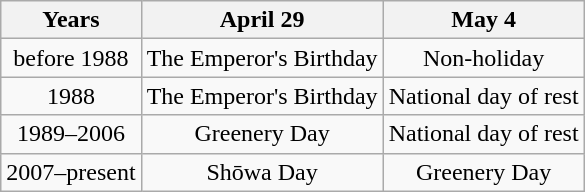<table class="wikitable" style="text-align:center">
<tr>
<th>Years</th>
<th>April 29</th>
<th>May 4</th>
</tr>
<tr>
<td>before 1988</td>
<td>The Emperor's Birthday</td>
<td>Non-holiday</td>
</tr>
<tr>
<td>1988</td>
<td>The Emperor's Birthday</td>
<td>National day of rest</td>
</tr>
<tr>
<td>1989–2006</td>
<td>Greenery Day</td>
<td>National day of rest</td>
</tr>
<tr>
<td>2007–present</td>
<td>Shōwa Day</td>
<td>Greenery Day</td>
</tr>
</table>
